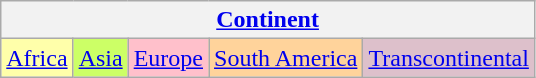<table class="wikitable">
<tr>
<th colspan="6" align="center"><a href='#'>Continent</a></th>
</tr>
<tr>
<td bgcolor="#FFFFAA"><a href='#'>Africa</a></td>
<td bgcolor="#CCFF66"><a href='#'>Asia</a></td>
<td bgcolor="#FFC0CB"><a href='#'>Europe</a></td>
<td bgcolor="#FFD39B"><a href='#'>South America</a></td>
<td bgcolor="#DDC0CB"><a href='#'>Transcontinental</a></td>
</tr>
</table>
